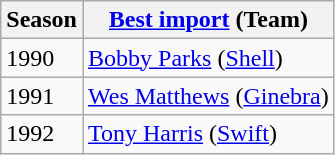<table class="wikitable">
<tr>
<th>Season</th>
<th><a href='#'>Best import</a> (Team)</th>
</tr>
<tr>
<td>1990</td>
<td> <a href='#'>Bobby Parks</a> (<a href='#'>Shell</a>)</td>
</tr>
<tr>
<td>1991</td>
<td> <a href='#'>Wes Matthews</a> (<a href='#'>Ginebra</a>)</td>
</tr>
<tr>
<td>1992</td>
<td> <a href='#'>Tony Harris</a> (<a href='#'>Swift</a>)</td>
</tr>
</table>
